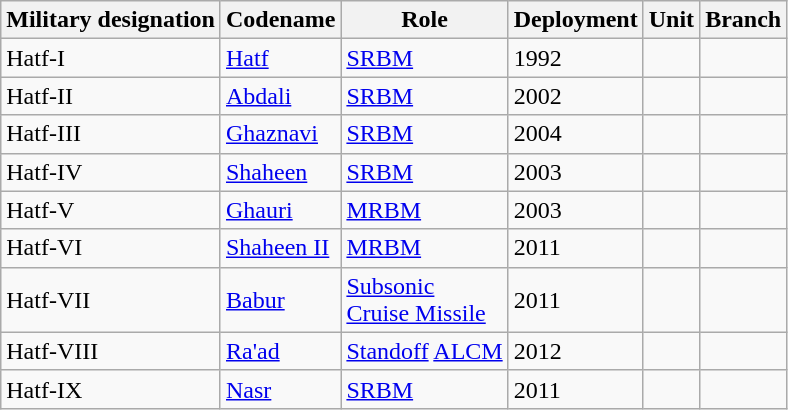<table class="wikitable sortable">
<tr>
<th>Military designation</th>
<th>Codename</th>
<th>Role</th>
<th>Deployment</th>
<th>Unit</th>
<th>Branch</th>
</tr>
<tr>
<td>Hatf-I</td>
<td><a href='#'>Hatf</a></td>
<td><a href='#'>SRBM</a></td>
<td>1992</td>
<td></td>
<td></td>
</tr>
<tr>
<td>Hatf-II</td>
<td><a href='#'>Abdali</a></td>
<td><a href='#'>SRBM</a></td>
<td>2002</td>
<td></td>
<td></td>
</tr>
<tr>
<td>Hatf-III</td>
<td><a href='#'>Ghaznavi</a></td>
<td><a href='#'>SRBM</a></td>
<td>2004</td>
<td></td>
<td></td>
</tr>
<tr>
<td>Hatf-IV</td>
<td><a href='#'>Shaheen</a></td>
<td><a href='#'>SRBM</a></td>
<td>2003</td>
<td></td>
<td></td>
</tr>
<tr>
<td>Hatf-V</td>
<td><a href='#'>Ghauri</a></td>
<td><a href='#'>MRBM</a></td>
<td>2003</td>
<td></td>
<td></td>
</tr>
<tr>
<td>Hatf-VI</td>
<td><a href='#'>Shaheen II</a></td>
<td><a href='#'>MRBM</a></td>
<td>2011</td>
<td></td>
<td></td>
</tr>
<tr>
<td>Hatf-VII</td>
<td><a href='#'>Babur</a></td>
<td><a href='#'>Subsonic</a><br><a href='#'>Cruise Missile</a></td>
<td>2011</td>
<td> <br></td>
<td><br></td>
</tr>
<tr>
<td>Hatf-VIII</td>
<td><a href='#'>Ra'ad</a></td>
<td><a href='#'>Standoff</a> <a href='#'>ALCM</a></td>
<td>2012</td>
<td></td>
<td></td>
</tr>
<tr>
<td>Hatf-IX</td>
<td><a href='#'>Nasr</a></td>
<td><a href='#'>SRBM</a></td>
<td>2011</td>
<td></td>
<td></td>
</tr>
</table>
